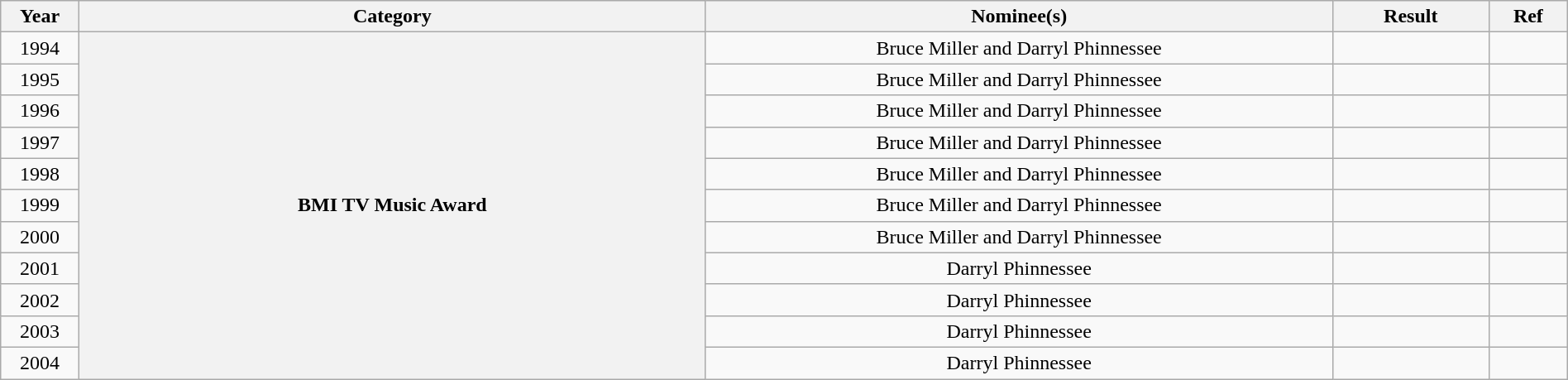<table class="wikitable plainrowheaders" style="font-size: 100%; text-align:center" width=100%>
<tr>
<th scope="col" width="5%">Year</th>
<th scope="col" width="40%">Category</th>
<th scope="col" width="40%">Nominee(s)</th>
<th scope="col" width="10%">Result</th>
<th scope="col" width="5%">Ref</th>
</tr>
<tr>
<td>1994</td>
<th scope="row" style="text-align:center" rowspan="11">BMI TV Music Award</th>
<td>Bruce Miller and Darryl Phinnessee</td>
<td></td>
<td></td>
</tr>
<tr>
<td>1995</td>
<td>Bruce Miller and Darryl Phinnessee</td>
<td></td>
<td></td>
</tr>
<tr>
<td>1996</td>
<td>Bruce Miller and Darryl Phinnessee</td>
<td></td>
<td></td>
</tr>
<tr>
<td>1997</td>
<td>Bruce Miller and Darryl Phinnessee</td>
<td></td>
<td></td>
</tr>
<tr>
<td>1998</td>
<td>Bruce Miller and Darryl Phinnessee</td>
<td></td>
<td></td>
</tr>
<tr>
<td>1999</td>
<td>Bruce Miller and Darryl Phinnessee</td>
<td></td>
<td></td>
</tr>
<tr>
<td>2000</td>
<td>Bruce Miller and Darryl Phinnessee</td>
<td></td>
<td></td>
</tr>
<tr>
<td>2001</td>
<td>Darryl Phinnessee</td>
<td></td>
<td></td>
</tr>
<tr>
<td>2002</td>
<td>Darryl Phinnessee</td>
<td></td>
<td></td>
</tr>
<tr>
<td>2003</td>
<td>Darryl Phinnessee</td>
<td></td>
<td></td>
</tr>
<tr>
<td>2004</td>
<td>Darryl Phinnessee</td>
<td></td>
<td></td>
</tr>
</table>
